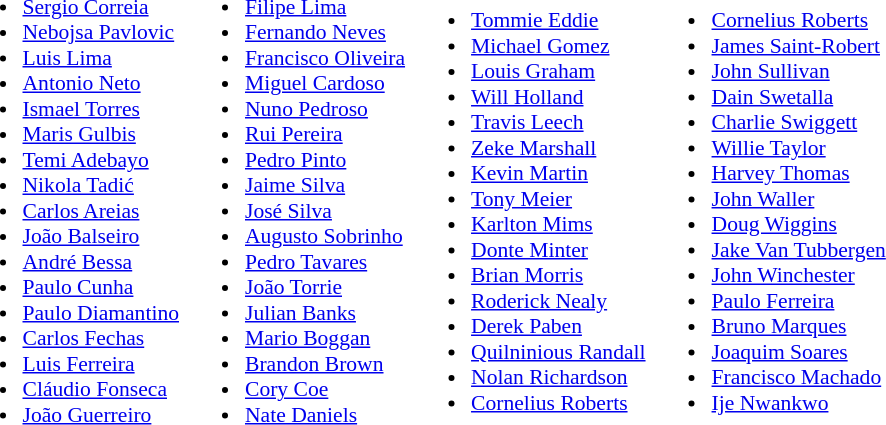<table style="font-size:90%">
<tr>
<td valign="top"><br><ul><li> <a href='#'>Sergio Correia</a></li><li> <a href='#'>Nebojsa Pavlovic</a></li><li> <a href='#'>Luis Lima</a></li><li> <a href='#'>Antonio Neto</a></li><li> <a href='#'>Ismael Torres</a></li><li> <a href='#'>Maris Gulbis</a></li><li> <a href='#'>Temi Adebayo</a></li><li> <a href='#'>Nikola Tadić</a></li><li> <a href='#'>Carlos Areias</a></li><li> <a href='#'>João Balseiro</a></li><li> <a href='#'>André Bessa</a></li><li> <a href='#'>Paulo Cunha</a></li><li> <a href='#'>Paulo Diamantino</a></li><li> <a href='#'>Carlos Fechas</a></li><li> <a href='#'>Luis Ferreira</a></li><li> <a href='#'>Cláudio Fonseca</a></li><li> <a href='#'>João Guerreiro</a></li></ul></td>
<td><br><ul><li> <a href='#'>Filipe Lima</a></li><li> <a href='#'>Fernando Neves</a></li><li> <a href='#'>Francisco Oliveira</a></li><li> <a href='#'>Miguel Cardoso</a></li><li> <a href='#'>Nuno Pedroso</a></li><li> <a href='#'>Rui Pereira</a></li><li> <a href='#'>Pedro Pinto</a></li><li> <a href='#'>Jaime Silva</a></li><li> <a href='#'>José Silva</a></li><li> <a href='#'>Augusto Sobrinho</a></li><li> <a href='#'>Pedro Tavares</a></li><li> <a href='#'>João Torrie</a></li><li> <a href='#'>Julian Banks</a></li><li> <a href='#'>Mario Boggan</a></li><li> <a href='#'>Brandon Brown</a></li><li> <a href='#'>Cory Coe</a></li><li> <a href='#'>Nate Daniels</a></li></ul></td>
<td><br><ul><li> <a href='#'>Tommie Eddie</a></li><li> <a href='#'>Michael Gomez</a></li><li> <a href='#'>Louis Graham</a></li><li> <a href='#'>Will Holland</a></li><li> <a href='#'>Travis Leech</a></li><li> <a href='#'>Zeke Marshall</a></li><li> <a href='#'>Kevin Martin</a></li><li> <a href='#'>Tony Meier</a></li><li> <a href='#'>Karlton Mims</a></li><li> <a href='#'>Donte Minter</a></li><li> <a href='#'>Brian Morris</a></li><li> <a href='#'>Roderick Nealy</a></li><li> <a href='#'>Derek Paben</a></li><li> <a href='#'>Quilninious Randall</a></li><li> <a href='#'>Nolan Richardson</a></li><li> <a href='#'>Cornelius Roberts</a></li></ul></td>
<td><br><ul><li> <a href='#'>Cornelius Roberts</a></li><li> <a href='#'>James Saint-Robert</a></li><li> <a href='#'>John Sullivan</a></li><li> <a href='#'>Dain Swetalla</a></li><li> <a href='#'>Charlie Swiggett</a></li><li> <a href='#'>Willie Taylor</a></li><li> <a href='#'>Harvey Thomas</a></li><li> <a href='#'>John Waller</a></li><li> <a href='#'>Doug Wiggins</a></li><li> <a href='#'>Jake Van Tubbergen</a></li><li> <a href='#'>John Winchester</a></li><li>  <a href='#'>Paulo Ferreira</a></li><li>  <a href='#'>Bruno Marques</a></li><li>  <a href='#'>Joaquim Soares</a></li><li>  <a href='#'>Francisco Machado</a></li><li>  <a href='#'>Ije Nwankwo</a></li></ul></td>
</tr>
</table>
